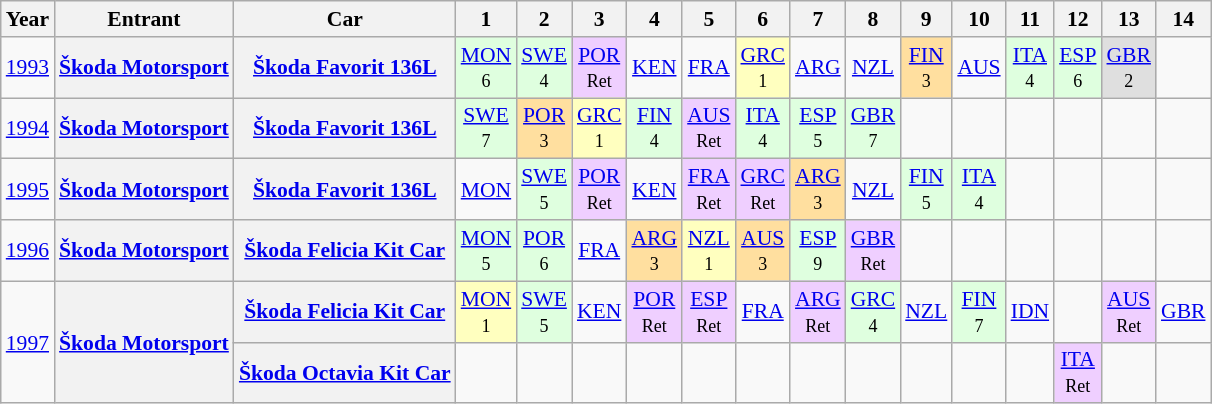<table class="wikitable" style="text-align:center; font-size:90%">
<tr>
<th>Year</th>
<th>Entrant</th>
<th>Car</th>
<th>1</th>
<th>2</th>
<th>3</th>
<th>4</th>
<th>5</th>
<th>6</th>
<th>7</th>
<th>8</th>
<th>9</th>
<th>10</th>
<th>11</th>
<th>12</th>
<th>13</th>
<th>14</th>
</tr>
<tr>
<td><a href='#'>1993</a></td>
<th> <a href='#'>Škoda Motorsport</a></th>
<th><a href='#'>Škoda Favorit 136L</a></th>
<td style="background:#DFFFDF;"><a href='#'>MON</a><br><small>6</small></td>
<td style="background:#DFFFDF;"><a href='#'>SWE</a><br><small>4</small></td>
<td style="background:#EFCFFF;"><a href='#'>POR</a><br><small>Ret</small></td>
<td><a href='#'>KEN</a></td>
<td><a href='#'>FRA</a></td>
<td style="background:#FFFFBF;"><a href='#'>GRC</a><br><small>1</small></td>
<td><a href='#'>ARG</a></td>
<td><a href='#'>NZL</a></td>
<td style="background:#FFDF9F;"><a href='#'>FIN</a><br><small>3</small></td>
<td><a href='#'>AUS</a></td>
<td style="background:#DFFFDF;"><a href='#'>ITA</a><br><small>4</small></td>
<td style="background:#DFFFDF;"><a href='#'>ESP</a><br><small>6</small></td>
<td style="background:#DFDFDF;"><a href='#'>GBR</a><br><small>2</small></td>
<td></td>
</tr>
<tr>
<td><a href='#'>1994</a></td>
<th> <a href='#'>Škoda Motorsport</a></th>
<th><a href='#'>Škoda Favorit 136L</a></th>
<td style="background:#DFFFDF;"><a href='#'>SWE</a><br><small>7</small></td>
<td style="background:#FFDF9F;"><a href='#'>POR</a><br><small>3</small></td>
<td style="background:#FFFFBF;"><a href='#'>GRC</a><br><small>1</small></td>
<td style="background:#DFFFDF;"><a href='#'>FIN</a><br><small>4</small></td>
<td style="background:#EFCFFF;"><a href='#'>AUS</a><br><small>Ret</small></td>
<td style="background:#DFFFDF;"><a href='#'>ITA</a><br><small>4</small></td>
<td style="background:#DFFFDF;"><a href='#'>ESP</a><br><small>5</small></td>
<td style="background:#DFFFDF;"><a href='#'>GBR</a><br><small>7</small></td>
<td></td>
<td></td>
<td></td>
<td></td>
<td></td>
<td></td>
</tr>
<tr>
<td><a href='#'>1995</a></td>
<th> <a href='#'>Škoda Motorsport</a></th>
<th><a href='#'>Škoda Favorit 136L</a></th>
<td><a href='#'>MON</a></td>
<td style="background:#DFFFDF;"><a href='#'>SWE</a><br><small>5</small></td>
<td style="background:#EFCFFF;"><a href='#'>POR</a><br><small>Ret</small></td>
<td><a href='#'>KEN</a></td>
<td style="background:#EFCFFF;"><a href='#'>FRA</a><br><small>Ret</small></td>
<td style="background:#EFCFFF;"><a href='#'>GRC</a><br><small>Ret</small></td>
<td style="background:#FFDF9F;"><a href='#'>ARG</a><br><small>3</small></td>
<td><a href='#'>NZL</a></td>
<td style="background:#DFFFDF;"><a href='#'>FIN</a><br><small>5</small></td>
<td style="background:#DFFFDF;"><a href='#'>ITA</a><br><small>4</small></td>
<td></td>
<td></td>
<td></td>
<td></td>
</tr>
<tr>
<td><a href='#'>1996</a></td>
<th> <a href='#'>Škoda Motorsport</a></th>
<th><a href='#'>Škoda Felicia Kit Car</a></th>
<td style="background:#DFFFDF;"><a href='#'>MON</a><br><small>5</small></td>
<td style="background:#DFFFDF;"><a href='#'>POR</a><br><small>6</small></td>
<td><a href='#'>FRA</a></td>
<td style="background:#FFDF9F;"><a href='#'>ARG</a><br><small>3</small></td>
<td style="background:#FFFFBF;"><a href='#'>NZL</a><br><small>1</small></td>
<td style="background:#FFDF9F;"><a href='#'>AUS</a><br><small>3</small></td>
<td style="background:#DFFFDF;"><a href='#'>ESP</a><br><small>9</small></td>
<td style="background:#EFCFFF;"><a href='#'>GBR</a><br><small>Ret</small></td>
<td></td>
<td></td>
<td></td>
<td></td>
<td></td>
<td></td>
</tr>
<tr>
<td rowspan="2"><a href='#'>1997</a></td>
<th rowspan="2"> <a href='#'>Škoda Motorsport</a></th>
<th><a href='#'>Škoda Felicia Kit Car</a></th>
<td style="background:#FFFFBF;"><a href='#'>MON</a><br><small>1</small></td>
<td style="background:#DFFFDF;"><a href='#'>SWE</a><br><small>5</small></td>
<td><a href='#'>KEN</a></td>
<td style="background:#EFCFFF;"><a href='#'>POR</a><br><small>Ret</small></td>
<td style="background:#EFCFFF;"><a href='#'>ESP</a><br><small>Ret</small></td>
<td><a href='#'>FRA</a></td>
<td style="background:#EFCFFF;"><a href='#'>ARG</a><br><small>Ret</small></td>
<td style="background:#DFFFDF;"><a href='#'>GRC</a><br><small>4</small></td>
<td><a href='#'>NZL</a></td>
<td style="background:#DFFFDF;"><a href='#'>FIN</a><br><small>7</small></td>
<td><a href='#'>IDN</a></td>
<td></td>
<td style="background:#EFCFFF;"><a href='#'>AUS</a><br><small>Ret</small></td>
<td><a href='#'>GBR</a></td>
</tr>
<tr>
<th><a href='#'>Škoda Octavia Kit Car</a></th>
<td></td>
<td></td>
<td></td>
<td></td>
<td></td>
<td></td>
<td></td>
<td></td>
<td></td>
<td></td>
<td></td>
<td style="background:#EFCFFF;"><a href='#'>ITA</a><br><small>Ret</small></td>
<td></td>
<td></td>
</tr>
</table>
